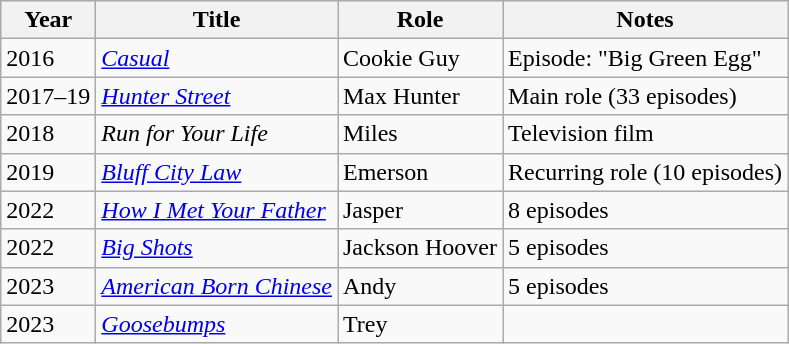<table class="wikitable">
<tr>
<th>Year</th>
<th>Title</th>
<th>Role</th>
<th>Notes</th>
</tr>
<tr>
<td>2016</td>
<td><em><a href='#'>Casual</a></em></td>
<td>Cookie Guy</td>
<td>Episode: "Big Green Egg"</td>
</tr>
<tr>
<td>2017–19</td>
<td><em><a href='#'>Hunter Street</a></em></td>
<td>Max Hunter</td>
<td>Main role (33 episodes)</td>
</tr>
<tr>
<td>2018</td>
<td><em>Run for Your Life</em></td>
<td>Miles</td>
<td>Television film</td>
</tr>
<tr>
<td>2019</td>
<td><em><a href='#'>Bluff City Law</a></em></td>
<td>Emerson</td>
<td>Recurring role (10 episodes)</td>
</tr>
<tr>
<td>2022</td>
<td><em><a href='#'>How I Met Your Father</a></em></td>
<td>Jasper</td>
<td>8 episodes</td>
</tr>
<tr>
<td>2022</td>
<td><em><a href='#'>Big Shots</a></em></td>
<td>Jackson Hoover</td>
<td>5 episodes</td>
</tr>
<tr>
<td>2023</td>
<td><em><a href='#'>American Born Chinese</a></em></td>
<td>Andy</td>
<td>5 episodes</td>
</tr>
<tr>
<td>2023</td>
<td><em><a href='#'>Goosebumps</a></em></td>
<td>Trey</td>
<td></td>
</tr>
</table>
